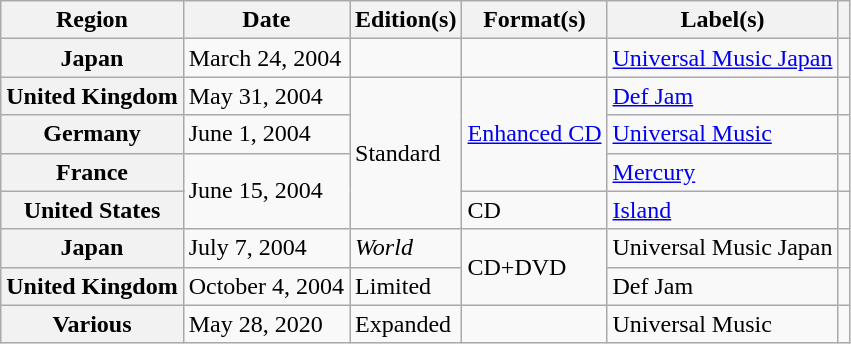<table class="wikitable plainrowheaders">
<tr>
<th scope="col">Region</th>
<th scope="col">Date</th>
<th scope="col">Edition(s)</th>
<th scope="col">Format(s)</th>
<th scope="col">Label(s)</th>
<th scope="col"></th>
</tr>
<tr>
<th scope="row">Japan</th>
<td>March 24, 2004</td>
<td></td>
<td></td>
<td><a href='#'>Universal Music Japan</a></td>
<td></td>
</tr>
<tr>
<th scope="row">United Kingdom</th>
<td>May 31, 2004</td>
<td rowspan="4">Standard</td>
<td rowspan="3"><a href='#'>Enhanced CD</a></td>
<td><a href='#'>Def Jam</a></td>
<td></td>
</tr>
<tr>
<th scope="row">Germany</th>
<td>June 1, 2004</td>
<td><a href='#'>Universal Music</a></td>
<td></td>
</tr>
<tr>
<th scope="row">France</th>
<td rowspan="2">June 15, 2004</td>
<td><a href='#'>Mercury</a></td>
<td></td>
</tr>
<tr>
<th scope="row">United States</th>
<td>CD</td>
<td><a href='#'>Island</a></td>
<td></td>
</tr>
<tr>
<th scope="row">Japan</th>
<td>July 7, 2004</td>
<td><em>World</em> </td>
<td rowspan="2">CD+DVD</td>
<td>Universal Music Japan</td>
<td></td>
</tr>
<tr>
<th scope="row">United Kingdom</th>
<td>October 4, 2004</td>
<td>Limited</td>
<td>Def Jam</td>
<td></td>
</tr>
<tr>
<th scope="row">Various</th>
<td>May 28, 2020</td>
<td>Expanded</td>
<td></td>
<td>Universal Music</td>
<td></td>
</tr>
</table>
